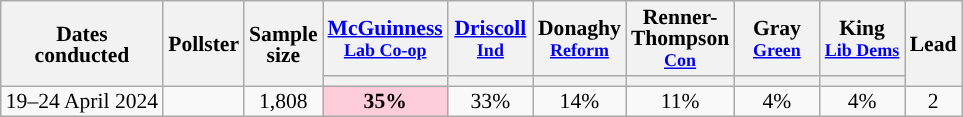<table class="wikitable sortable mw-datatable" style="text-align:center;font-size:90%;line-height:14px;">
<tr>
<th rowspan="2">Dates<br>conducted</th>
<th rowspan="2">Pollster</th>
<th rowspan="2" data-sort-type="number">Sample<br>size</th>
<th class="unsortable" style="width:50px;"><a href='#'>McGuinness</a><br><small><a href='#'>Lab Co-op</a></small></th>
<th class="unsortable" style="width:50px;"><a href='#'>Driscoll</a><br><small><a href='#'>Ind</a></small></th>
<th class="unsortable" style="width:50px;">Donaghy<br><small><a href='#'>Reform</a></small></th>
<th class="unsortable" style="width:50px;">Renner-Thompson<br><small><a href='#'>Con</a></small></th>
<th class="unsortable" style="width:50px;">Gray<br><small><a href='#'>Green</a></small></th>
<th class="unsortable" style="width:50px;">King<br><small><a href='#'>Lib Dems</a></small></th>
<th rowspan="2" data-sort-type="number">Lead</th>
</tr>
<tr>
<th data-sort-type="number" style="background:"></th>
<th data-sort-type="number" style="background:"></th>
<th data-sort-type="number" style="background:"></th>
<th data-sort-type="number" style="background:"></th>
<th data-sort-type="number" style="background:"></th>
<th data-sort-type="number" style="background:"></th>
</tr>
<tr>
<td>19–24 April 2024</td>
<td></td>
<td>1,808</td>
<td style="background:#FFCCD9;"><strong>35%</strong></td>
<td>33%</td>
<td>14%</td>
<td>11%</td>
<td>4%</td>
<td>4%</td>
<td style="background:">2</td>
</tr>
</table>
